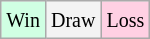<table class="wikitable">
<tr>
<td style="background-color: #d0ffe3;"><small>Win</small></td>
<td style="background-color: #f3f3f3;"><small>Draw</small></td>
<td style="background-color: #ffd0e3;"><small>Loss</small></td>
</tr>
</table>
